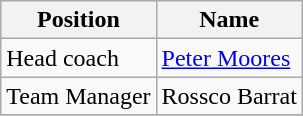<table class="wikitable"">
<tr>
<th>Position</th>
<th>Name</th>
</tr>
<tr>
<td>Head coach</td>
<td><a href='#'>Peter Moores</a></td>
</tr>
<tr>
<td>Team Manager</td>
<td>Rossco Barrat</td>
</tr>
<tr>
</tr>
</table>
